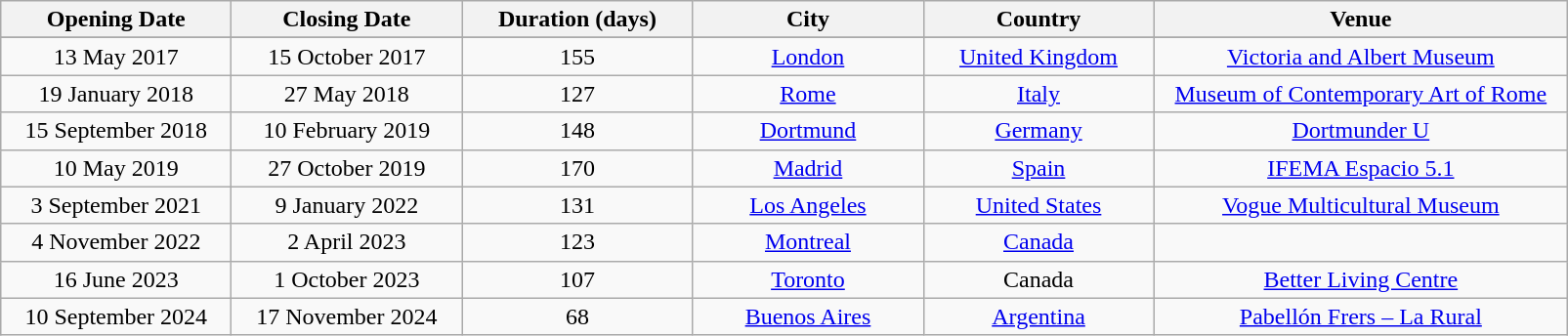<table class="wikitable" style="text-align:center;">
<tr>
<th style="width:150px;">Opening Date</th>
<th style="width:150px;">Closing Date</th>
<th style="width:150px;">Duration (days)</th>
<th style="width:150px;">City</th>
<th style="width:150px;">Country</th>
<th style="width:275px;">Venue</th>
</tr>
<tr>
</tr>
<tr>
<td>13 May 2017</td>
<td>15 October 2017</td>
<td>155</td>
<td><a href='#'>London</a></td>
<td><a href='#'>United Kingdom</a></td>
<td><a href='#'>Victoria and Albert Museum</a></td>
</tr>
<tr>
<td>19 January 2018</td>
<td>27 May 2018</td>
<td>127</td>
<td><a href='#'>Rome</a></td>
<td><a href='#'>Italy</a></td>
<td><a href='#'>Museum of Contemporary Art of Rome</a></td>
</tr>
<tr>
<td>15 September 2018</td>
<td>10 February 2019</td>
<td>148</td>
<td><a href='#'>Dortmund</a></td>
<td><a href='#'>Germany</a></td>
<td><a href='#'>Dortmunder U</a></td>
</tr>
<tr>
<td>10 May 2019</td>
<td>27 October 2019</td>
<td>170</td>
<td><a href='#'>Madrid</a></td>
<td><a href='#'>Spain</a></td>
<td><a href='#'>IFEMA Espacio 5.1</a></td>
</tr>
<tr>
<td>3 September 2021</td>
<td>9 January 2022</td>
<td>131</td>
<td><a href='#'>Los Angeles</a></td>
<td><a href='#'>United States</a></td>
<td><a href='#'>Vogue Multicultural Museum</a></td>
</tr>
<tr>
<td>4 November 2022</td>
<td>2 April 2023</td>
<td>123</td>
<td><a href='#'>Montreal</a></td>
<td><a href='#'>Canada</a></td>
<td></td>
</tr>
<tr>
<td>16 June 2023</td>
<td>1 October 2023</td>
<td>107</td>
<td><a href='#'>Toronto</a></td>
<td>Canada</td>
<td><a href='#'>Better Living Centre</a></td>
</tr>
<tr>
<td>10 September 2024</td>
<td>17 November 2024</td>
<td>68</td>
<td><a href='#'>Buenos Aires</a></td>
<td><a href='#'>Argentina</a></td>
<td><a href='#'>Pabellón Frers – La Rural</a></td>
</tr>
</table>
